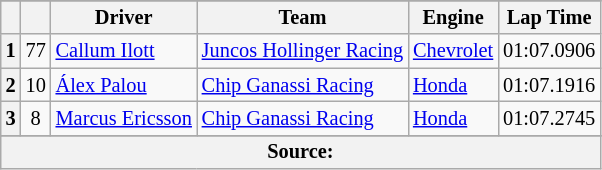<table class="wikitable" style="font-size:85%;">
<tr>
</tr>
<tr>
<th></th>
<th></th>
<th>Driver</th>
<th>Team</th>
<th>Engine</th>
<th>Lap Time</th>
</tr>
<tr>
<th>1</th>
<td align="center">77</td>
<td> <a href='#'>Callum Ilott</a> <strong></strong></td>
<td><a href='#'>Juncos Hollinger Racing</a></td>
<td><a href='#'>Chevrolet</a></td>
<td>01:07.0906</td>
</tr>
<tr>
<th>2</th>
<td align="center">10</td>
<td> <a href='#'>Álex Palou</a> <strong></strong></td>
<td><a href='#'>Chip Ganassi Racing</a></td>
<td><a href='#'>Honda</a></td>
<td>01:07.1916</td>
</tr>
<tr>
<th>3</th>
<td align="center">8</td>
<td> <a href='#'>Marcus Ericsson</a></td>
<td><a href='#'>Chip Ganassi Racing</a></td>
<td><a href='#'>Honda</a></td>
<td>01:07.2745</td>
</tr>
<tr>
</tr>
<tr class="sortbottom">
<th colspan="6">Source:</th>
</tr>
</table>
